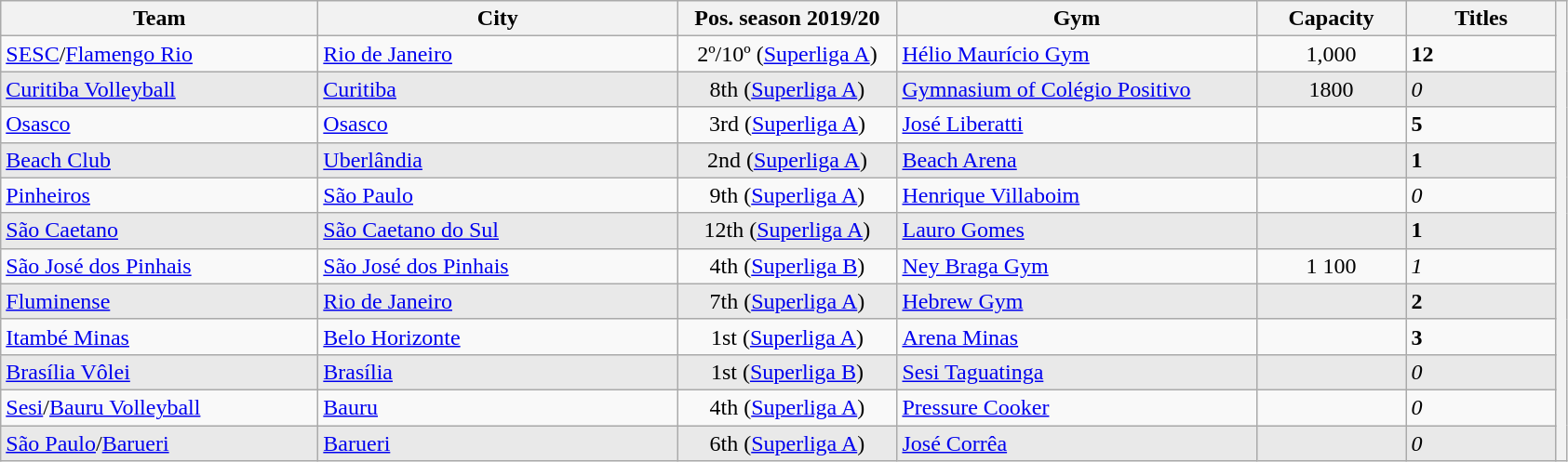<table class="wikitable" align="center">
<tr>
<th width="220">Team</th>
<th width="250">City</th>
<th width="150">Pos. season 2019/20</th>
<th width="250">Gym</th>
<th width="100">Capacity</th>
<th width="100">Titles</th>
<th rowspan=13><br></th>
</tr>
<tr align="left">
<td><a href='#'>SESC</a>/<a href='#'>Flamengo Rio</a> </td>
<td> <a href='#'>Rio de Janeiro</a></td>
<td align="center">2º/10º (<a href='#'>Superliga A</a>)</td>
<td><a href='#'>Hélio Maurício Gym</a></td>
<td align="center">1,000</td>
<td><strong>12</strong></td>
</tr>
<tr style="background:#e9e9e9; color:black">
<td><a href='#'>Curitiba Volleyball</a></td>
<td> <a href='#'>Curitiba</a></td>
<td align="center">8th (<a href='#'>Superliga A</a>)</td>
<td><a href='#'>Gymnasium of Colégio Positivo</a></td>
<td align="center">1800</td>
<td><em>0</em></td>
</tr>
<tr>
<td><a href='#'>Osasco</a></td>
<td> <a href='#'>Osasco</a></td>
<td align="center">3rd (<a href='#'>Superliga A</a>)</td>
<td><a href='#'>José Liberatti</a></td>
<td align="center"></td>
<td><strong>5</strong></td>
</tr>
<tr style="background:#e9e9e9; color:black">
<td><a href='#'>Beach Club</a></td>
<td> <a href='#'>Uberlândia</a></td>
<td align="center">2nd (<a href='#'>Superliga A</a>)</td>
<td><a href='#'>Beach Arena</a></td>
<td align="center"></td>
<td><strong>1</strong></td>
</tr>
<tr>
<td><a href='#'>Pinheiros</a></td>
<td> <a href='#'>São Paulo</a></td>
<td align="center">9th (<a href='#'>Superliga A</a>)</td>
<td><a href='#'>Henrique Villaboim</a></td>
<td align="center"></td>
<td><em>0</em></td>
</tr>
<tr style="background:#e9e9e9; color:black">
<td><a href='#'>São Caetano</a></td>
<td> <a href='#'>São Caetano do Sul</a></td>
<td align="center">12th (<a href='#'>Superliga A</a>)</td>
<td><a href='#'>Lauro Gomes</a></td>
<td align="center"></td>
<td><strong>1</strong></td>
</tr>
<tr>
<td><a href='#'>São José dos Pinhais</a> </td>
<td> <a href='#'>São José dos Pinhais</a></td>
<td align="center">4th (<a href='#'>Superliga B</a>)</td>
<td><a href='#'>Ney Braga Gym</a></td>
<td align="center">1 100</td>
<td><em>1</em></td>
</tr>
<tr style="background:#e9e9e9; color:black">
<td><a href='#'>Fluminense</a></td>
<td> <a href='#'>Rio de Janeiro</a></td>
<td align="center">7th (<a href='#'>Superliga A</a>)</td>
<td><a href='#'>Hebrew Gym</a></td>
<td align="center"></td>
<td><strong>2</strong></td>
</tr>
<tr>
<td><a href='#'>Itambé Minas</a></td>
<td> <a href='#'>Belo Horizonte</a></td>
<td align="center">1st (<a href='#'>Superliga A</a>)</td>
<td><a href='#'>Arena Minas</a></td>
<td align="center"></td>
<td><strong>3</strong></td>
</tr>
<tr style="background:#e9e9e9; color:black">
<td><a href='#'>Brasília Vôlei</a></td>
<td> <a href='#'>Brasília</a></td>
<td align="center">1st (<a href='#'>Superliga B</a>)</td>
<td><a href='#'>Sesi Taguatinga</a></td>
<td align="center"></td>
<td><em>0</em></td>
</tr>
<tr>
<td><a href='#'>Sesi</a>/<a href='#'>Bauru Volleyball</a></td>
<td> <a href='#'>Bauru</a></td>
<td align="center">4th (<a href='#'>Superliga A</a>)</td>
<td><a href='#'>Pressure Cooker</a></td>
<td align="center"></td>
<td><em>0</em></td>
</tr>
<tr style="background:#e9e9e9; color:black">
<td><a href='#'>São Paulo</a>/<a href='#'>Barueri</a></td>
<td> <a href='#'>Barueri</a></td>
<td align="center">6th (<a href='#'>Superliga A</a>)</td>
<td><a href='#'>José Corrêa</a></td>
<td align="center"></td>
<td><em>0</em></td>
</tr>
</table>
